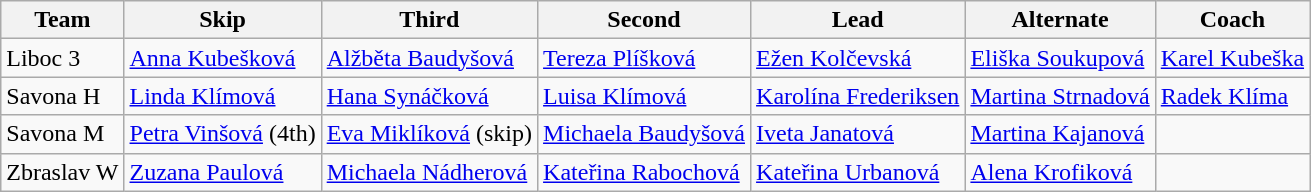<table class="wikitable">
<tr>
<th>Team</th>
<th>Skip</th>
<th>Third</th>
<th>Second</th>
<th>Lead</th>
<th>Alternate</th>
<th>Coach</th>
</tr>
<tr>
<td>Liboc 3</td>
<td><a href='#'>Anna Kubešková</a></td>
<td><a href='#'>Alžběta Baudyšová</a></td>
<td><a href='#'>Tereza Plíšková</a></td>
<td><a href='#'>Ežen Kolčevská</a></td>
<td><a href='#'>Eliška Soukupová</a></td>
<td><a href='#'>Karel Kubeška</a></td>
</tr>
<tr>
<td>Savona H</td>
<td><a href='#'>Linda Klímová</a></td>
<td><a href='#'>Hana Synáčková</a></td>
<td><a href='#'>Luisa Klímová</a></td>
<td><a href='#'>Karolína Frederiksen</a></td>
<td><a href='#'>Martina Strnadová</a></td>
<td><a href='#'>Radek Klíma</a></td>
</tr>
<tr>
<td>Savona M</td>
<td><a href='#'>Petra Vinšová</a> (4th)</td>
<td><a href='#'>Eva Miklíková</a> (skip)</td>
<td><a href='#'>Michaela Baudyšová</a></td>
<td><a href='#'>Iveta Janatová</a></td>
<td><a href='#'>Martina Kajanová</a></td>
<td></td>
</tr>
<tr>
<td>Zbraslav W</td>
<td><a href='#'>Zuzana Paulová</a></td>
<td><a href='#'>Michaela Nádherová</a></td>
<td><a href='#'>Kateřina Rabochová</a></td>
<td><a href='#'>Kateřina Urbanová</a></td>
<td><a href='#'>Alena Krofiková</a></td>
<td></td>
</tr>
</table>
